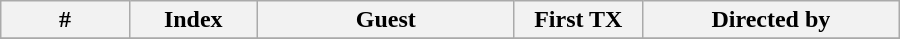<table class="wikitable plainrowheaders" width="600">
<tr>
<th width="10%">#</th>
<th width="10%">Index</th>
<th width="20%">Guest</th>
<th width="10%">First TX</th>
<th width="20%">Directed by</th>
</tr>
<tr>
</tr>
</table>
